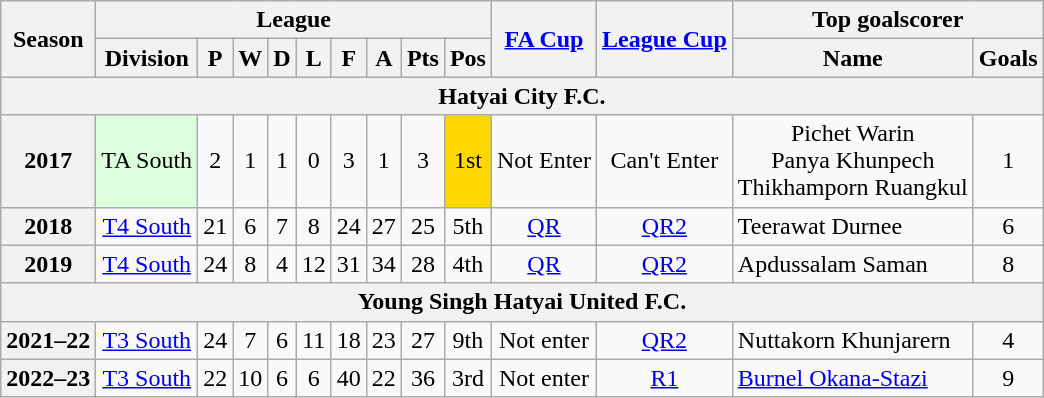<table class="wikitable" style="text-align: center">
<tr>
<th rowspan=2>Season</th>
<th colspan=9>League</th>
<th rowspan=2><a href='#'>FA Cup</a></th>
<th rowspan=2><a href='#'>League Cup</a></th>
<th colspan=2>Top goalscorer</th>
</tr>
<tr>
<th>Division</th>
<th>P</th>
<th>W</th>
<th>D</th>
<th>L</th>
<th>F</th>
<th>A</th>
<th>Pts</th>
<th>Pos</th>
<th>Name</th>
<th>Goals</th>
</tr>
<tr>
<th colspan="17">Hatyai City F.C.</th>
</tr>
<tr>
<th>2017</th>
<td bgcolor="#DDFFDD">TA South</td>
<td>2</td>
<td>1</td>
<td>1</td>
<td>0</td>
<td>3</td>
<td>1</td>
<td>3</td>
<td style="background:gold;">1st</td>
<td>Not Enter</td>
<td>Can't Enter</td>
<td>Pichet Warin<br>Panya Khunpech<br>Thikhamporn Ruangkul</td>
<td>1</td>
</tr>
<tr>
<th>2018</th>
<td><a href='#'>T4 South</a></td>
<td>21</td>
<td>6</td>
<td>7</td>
<td>8</td>
<td>24</td>
<td>27</td>
<td>25</td>
<td>5th</td>
<td><a href='#'>QR</a></td>
<td><a href='#'>QR2</a></td>
<td align="left"> Teerawat Durnee</td>
<td>6</td>
</tr>
<tr>
<th>2019</th>
<td><a href='#'>T4 South</a></td>
<td>24</td>
<td>8</td>
<td>4</td>
<td>12</td>
<td>31</td>
<td>34</td>
<td>28</td>
<td>4th</td>
<td><a href='#'>QR</a></td>
<td><a href='#'>QR2</a></td>
<td align="left"> Apdussalam Saman</td>
<td>8</td>
</tr>
<tr>
<th colspan="17">Young Singh Hatyai United F.C.</th>
</tr>
<tr>
<th>2021–22</th>
<td><a href='#'>T3 South</a></td>
<td>24</td>
<td>7</td>
<td>6</td>
<td>11</td>
<td>18</td>
<td>23</td>
<td>27</td>
<td>9th</td>
<td>Not enter</td>
<td><a href='#'>QR2</a></td>
<td align="left"> Nuttakorn Khunjarern</td>
<td>4</td>
</tr>
<tr>
<th>2022–23</th>
<td><a href='#'>T3 South</a></td>
<td>22</td>
<td>10</td>
<td>6</td>
<td>6</td>
<td>40</td>
<td>22</td>
<td>36</td>
<td>3rd</td>
<td>Not enter</td>
<td><a href='#'>R1</a></td>
<td align="left"> <a href='#'>Burnel Okana-Stazi</a></td>
<td>9</td>
</tr>
</table>
